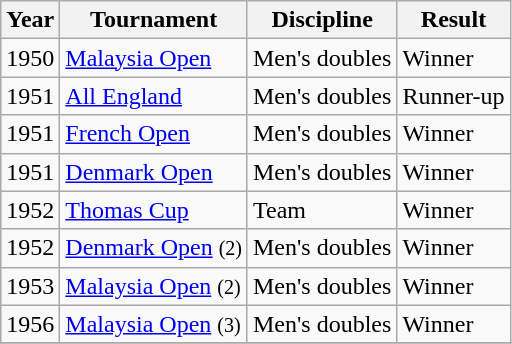<table class="sortable wikitable">
<tr>
<th>Year</th>
<th>Tournament</th>
<th>Discipline</th>
<th>Result</th>
</tr>
<tr>
<td>1950</td>
<td><a href='#'>Malaysia Open</a></td>
<td>Men's doubles</td>
<td>Winner</td>
</tr>
<tr>
<td>1951</td>
<td><a href='#'>All England</a></td>
<td>Men's doubles</td>
<td>Runner-up</td>
</tr>
<tr>
<td>1951</td>
<td><a href='#'>French Open</a></td>
<td>Men's doubles</td>
<td>Winner</td>
</tr>
<tr>
<td>1951</td>
<td><a href='#'>Denmark Open</a></td>
<td>Men's doubles</td>
<td>Winner</td>
</tr>
<tr>
<td>1952</td>
<td><a href='#'>Thomas Cup</a></td>
<td>Team</td>
<td>Winner</td>
</tr>
<tr>
<td>1952</td>
<td><a href='#'>Denmark Open</a> <small>(2)</small></td>
<td>Men's doubles</td>
<td>Winner</td>
</tr>
<tr>
<td>1953</td>
<td><a href='#'>Malaysia Open</a> <small>(2)</small></td>
<td>Men's doubles</td>
<td>Winner</td>
</tr>
<tr>
<td>1956</td>
<td><a href='#'>Malaysia Open</a> <small>(3)</small></td>
<td>Men's doubles</td>
<td>Winner</td>
</tr>
<tr>
</tr>
</table>
